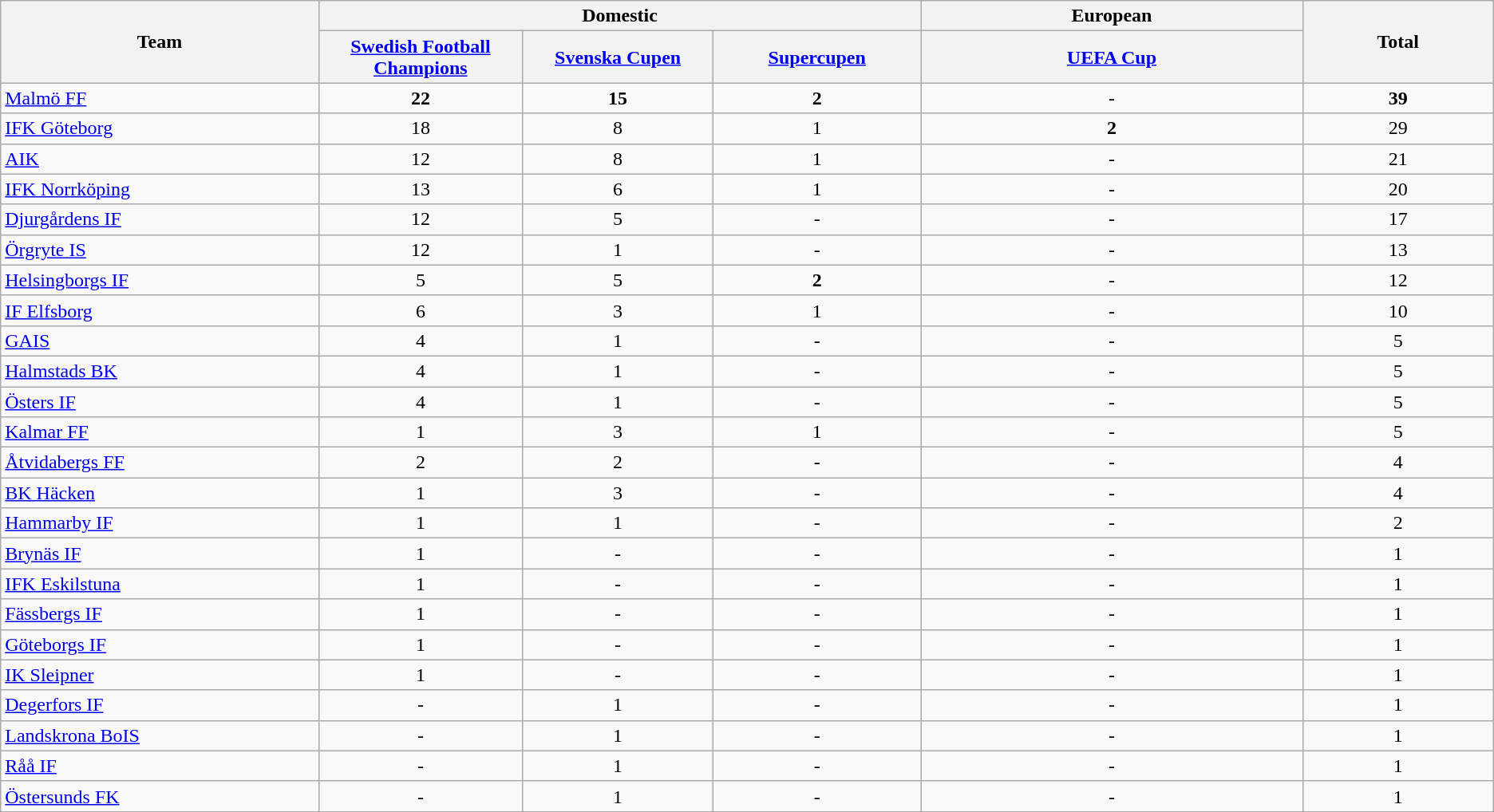<table class="wikitable sortable">
<tr>
<th rowspan=2 width=10%>Team</th>
<th colspan=3 width=18%>Domestic</th>
<th colspan=1 width=12%>European</th>
<th rowspan=2 width=6%>Total</th>
</tr>
<tr>
<th width=6% class="sortable"><a href='#'>Swedish Football Champions</a></th>
<th width=6% class="sortable"><a href='#'>Svenska Cupen</a></th>
<th width=6% class="sortable"><a href='#'>Supercupen</a></th>
<th width=6% class="sortable"><a href='#'>UEFA Cup</a></th>
</tr>
<tr>
<td><a href='#'>Malmö FF</a></td>
<td align=center><strong>22</strong></td>
<td align=center><strong>15</strong></td>
<td align=center><strong>2</strong></td>
<td align=center>-</td>
<td align=center><strong>39</strong></td>
</tr>
<tr>
<td><a href='#'>IFK Göteborg</a></td>
<td align=center>18</td>
<td align=center>8</td>
<td align="center">1</td>
<td align=center><strong>2</strong></td>
<td align=center>29</td>
</tr>
<tr>
<td><a href='#'>AIK</a></td>
<td align=center>12</td>
<td align=center>8</td>
<td align=center>1</td>
<td align=center>-</td>
<td align=center>21</td>
</tr>
<tr>
<td><a href='#'>IFK Norrköping</a></td>
<td align=center>13</td>
<td align=center>6</td>
<td align=center>1</td>
<td align=center>-</td>
<td align=center>20</td>
</tr>
<tr>
<td><a href='#'>Djurgårdens IF</a></td>
<td align=center>12</td>
<td align=center>5</td>
<td align=center>-</td>
<td align=center>-</td>
<td align=center>17</td>
</tr>
<tr>
<td><a href='#'>Örgryte IS</a></td>
<td align=center>12</td>
<td align=center>1</td>
<td align=center>-</td>
<td align=center>-</td>
<td align=center>13</td>
</tr>
<tr>
<td><a href='#'>Helsingborgs IF</a></td>
<td align=center>5</td>
<td align=center>5</td>
<td align=center><strong>2</strong></td>
<td align=center>-</td>
<td align=center>12</td>
</tr>
<tr>
<td><a href='#'>IF Elfsborg</a></td>
<td align=center>6</td>
<td align=center>3</td>
<td align=center>1</td>
<td align=center>-</td>
<td align=center>10</td>
</tr>
<tr>
<td><a href='#'>GAIS</a></td>
<td align=center>4</td>
<td align=center>1</td>
<td align=center>-</td>
<td align=center>-</td>
<td align=center>5</td>
</tr>
<tr>
<td><a href='#'>Halmstads BK</a></td>
<td align=center>4</td>
<td align=center>1</td>
<td align=center>-</td>
<td align=center>-</td>
<td align=center>5</td>
</tr>
<tr>
<td><a href='#'>Östers IF</a></td>
<td align=center>4</td>
<td align=center>1</td>
<td align=center>-</td>
<td align=center>-</td>
<td align=center>5</td>
</tr>
<tr>
<td><a href='#'>Kalmar FF</a></td>
<td align=center>1</td>
<td align=center>3</td>
<td align=center>1</td>
<td align=center>-</td>
<td align=center>5</td>
</tr>
<tr>
<td><a href='#'>Åtvidabergs FF</a></td>
<td align=center>2</td>
<td align=center>2</td>
<td align=center>-</td>
<td align=center>-</td>
<td align=center>4</td>
</tr>
<tr>
<td><a href='#'>BK Häcken</a></td>
<td align=center>1</td>
<td align=center>3</td>
<td align=center>-</td>
<td align=center>-</td>
<td align=center>4</td>
</tr>
<tr>
<td><a href='#'>Hammarby IF</a></td>
<td align=center>1</td>
<td align=center>1</td>
<td align=center>-</td>
<td align=center>-</td>
<td align=center>2</td>
</tr>
<tr>
<td><a href='#'>Brynäs IF</a></td>
<td align=center>1</td>
<td align=center>-</td>
<td align=center>-</td>
<td align=center>-</td>
<td align=center>1</td>
</tr>
<tr>
<td><a href='#'>IFK Eskilstuna</a></td>
<td align=center>1</td>
<td align=center>-</td>
<td align=center>-</td>
<td align=center>-</td>
<td align=center>1</td>
</tr>
<tr>
<td><a href='#'>Fässbergs IF</a></td>
<td align=center>1</td>
<td align=center>-</td>
<td align=center>-</td>
<td align=center>-</td>
<td align=center>1</td>
</tr>
<tr>
<td><a href='#'>Göteborgs IF</a></td>
<td align=center>1</td>
<td align=center>-</td>
<td align=center>-</td>
<td align=center>-</td>
<td align=center>1</td>
</tr>
<tr>
<td><a href='#'>IK Sleipner</a></td>
<td align=center>1</td>
<td align=center>-</td>
<td align=center>-</td>
<td align=center>-</td>
<td align=center>1</td>
</tr>
<tr>
<td><a href='#'>Degerfors IF</a></td>
<td align=center>-</td>
<td align=center>1</td>
<td align=center>-</td>
<td align=center>-</td>
<td align=center>1</td>
</tr>
<tr>
<td><a href='#'>Landskrona BoIS</a></td>
<td align=center>-</td>
<td align=center>1</td>
<td align=center>-</td>
<td align=center>-</td>
<td align=center>1</td>
</tr>
<tr>
<td><a href='#'>Råå IF</a></td>
<td align=center>-</td>
<td align=center>1</td>
<td align=center>-</td>
<td align=center>-</td>
<td align=center>1</td>
</tr>
<tr>
<td><a href='#'>Östersunds FK</a></td>
<td align=center>-</td>
<td align=center>1</td>
<td align=center>-</td>
<td align=center>-</td>
<td align=center>1</td>
</tr>
<tr>
</tr>
</table>
